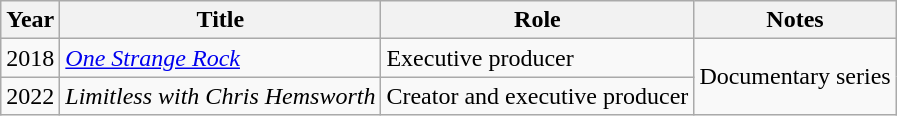<table class="wikitable">
<tr>
<th>Year</th>
<th>Title</th>
<th>Role</th>
<th>Notes</th>
</tr>
<tr>
<td>2018</td>
<td><em><a href='#'>One Strange Rock</a></em></td>
<td>Executive producer</td>
<td rowspan="2">Documentary series</td>
</tr>
<tr>
<td>2022</td>
<td><em>Limitless with Chris Hemsworth</em></td>
<td>Creator and executive producer</td>
</tr>
</table>
